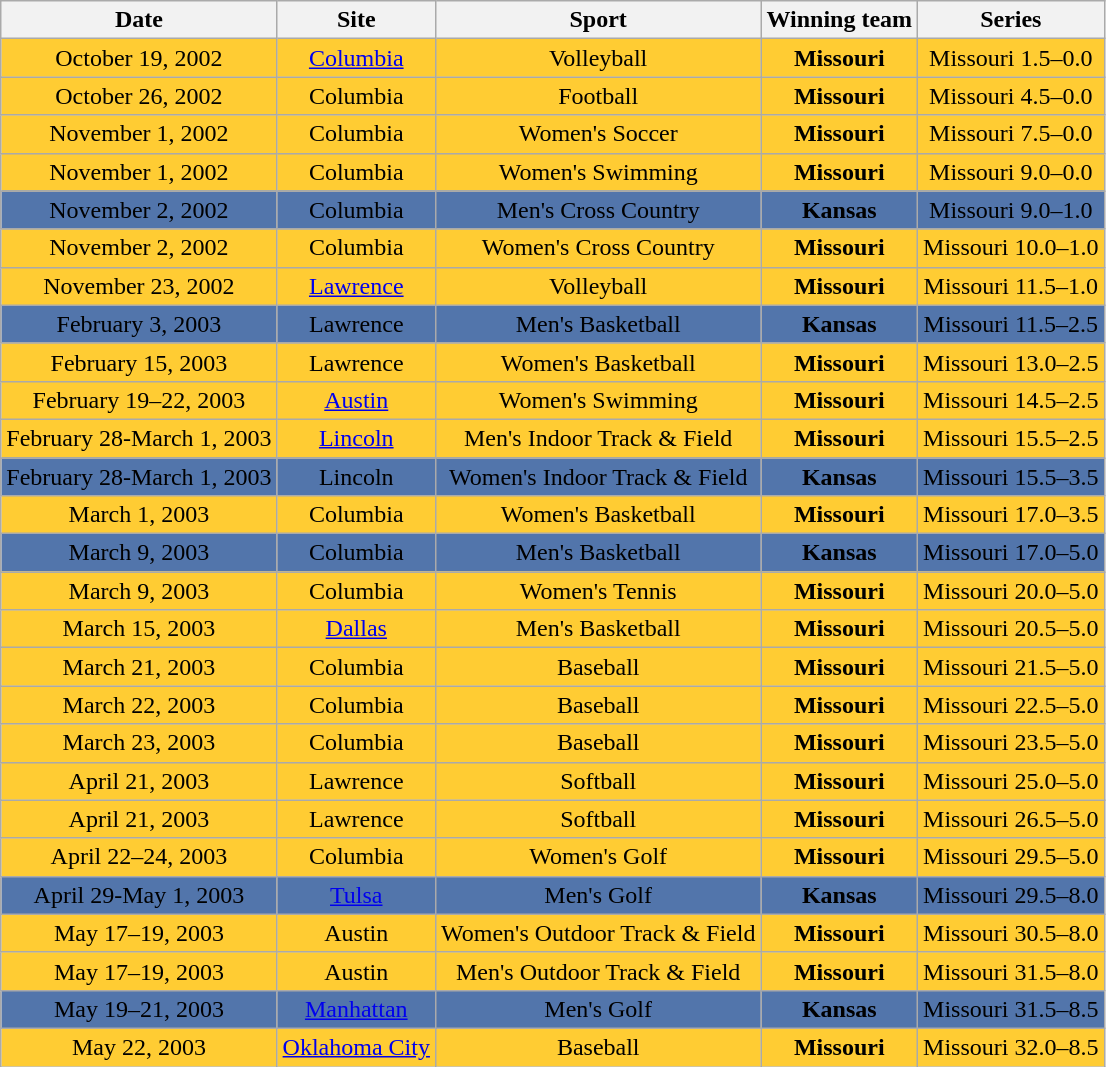<table class="wikitable">
<tr>
<th>Date</th>
<th>Site</th>
<th>Sport</th>
<th>Winning team</th>
<th>Series</th>
</tr>
<tr align=center style="background: #ffcc33;">
<td>October 19, 2002</td>
<td><a href='#'>Columbia</a></td>
<td>Volleyball</td>
<td><strong>Missouri</strong></td>
<td>Missouri 1.5–0.0</td>
</tr>
<tr align=center style="background: #ffcc33;">
<td>October 26, 2002</td>
<td>Columbia</td>
<td>Football</td>
<td><strong>Missouri</strong></td>
<td>Missouri 4.5–0.0</td>
</tr>
<tr align=center style="background: #ffcc33;">
<td>November 1, 2002</td>
<td>Columbia</td>
<td>Women's Soccer</td>
<td><strong>Missouri</strong></td>
<td>Missouri 7.5–0.0</td>
</tr>
<tr align=center style="background: #ffcc33;">
<td>November 1, 2002</td>
<td>Columbia</td>
<td>Women's Swimming</td>
<td><strong>Missouri</strong></td>
<td>Missouri 9.0–0.0</td>
</tr>
<tr align=center style="background: #5275ab;">
<td>November 2, 2002</td>
<td>Columbia</td>
<td>Men's Cross Country</td>
<td><strong>Kansas</strong></td>
<td>Missouri 9.0–1.0</td>
</tr>
<tr align=center style="background: #ffcc33;">
<td>November 2, 2002</td>
<td>Columbia</td>
<td>Women's Cross Country</td>
<td><strong>Missouri</strong></td>
<td>Missouri 10.0–1.0</td>
</tr>
<tr align=center style="background: #ffcc33;">
<td>November 23, 2002</td>
<td><a href='#'>Lawrence</a></td>
<td>Volleyball</td>
<td><strong>Missouri</strong></td>
<td>Missouri 11.5–1.0</td>
</tr>
<tr align=center style="background: #5275ab;">
<td>February 3, 2003</td>
<td>Lawrence</td>
<td>Men's Basketball</td>
<td><strong>Kansas</strong></td>
<td>Missouri 11.5–2.5</td>
</tr>
<tr align=center style="background: #ffcc33;">
<td>February 15, 2003</td>
<td>Lawrence</td>
<td>Women's Basketball</td>
<td><strong>Missouri</strong></td>
<td>Missouri 13.0–2.5</td>
</tr>
<tr align=center style="background: #ffcc33;">
<td>February 19–22, 2003</td>
<td><a href='#'>Austin</a></td>
<td>Women's Swimming</td>
<td><strong>Missouri</strong></td>
<td>Missouri 14.5–2.5</td>
</tr>
<tr align=center style="background: #ffcc33;">
<td>February 28-March 1, 2003</td>
<td><a href='#'>Lincoln</a></td>
<td>Men's Indoor Track & Field</td>
<td><strong>Missouri</strong></td>
<td>Missouri 15.5–2.5</td>
</tr>
<tr align=center style="background: #5275ab;">
<td>February 28-March 1, 2003</td>
<td>Lincoln</td>
<td>Women's Indoor Track & Field</td>
<td><strong>Kansas</strong></td>
<td>Missouri 15.5–3.5</td>
</tr>
<tr align=center style="background: #ffcc33;">
<td>March 1, 2003</td>
<td>Columbia</td>
<td>Women's Basketball</td>
<td><strong>Missouri</strong></td>
<td>Missouri 17.0–3.5</td>
</tr>
<tr align=center style="background: #5275ab;">
<td>March 9, 2003</td>
<td>Columbia</td>
<td>Men's Basketball</td>
<td><strong>Kansas</strong></td>
<td>Missouri 17.0–5.0</td>
</tr>
<tr align=center style="background: #ffcc33;">
<td>March 9, 2003</td>
<td>Columbia</td>
<td>Women's Tennis</td>
<td><strong>Missouri</strong></td>
<td>Missouri 20.0–5.0</td>
</tr>
<tr align=center style="background: #ffcc33;">
<td>March 15, 2003</td>
<td><a href='#'>Dallas</a></td>
<td>Men's Basketball</td>
<td><strong>Missouri</strong></td>
<td>Missouri 20.5–5.0</td>
</tr>
<tr align=center style="background: #ffcc33;">
<td>March 21, 2003</td>
<td>Columbia</td>
<td>Baseball</td>
<td><strong>Missouri</strong></td>
<td>Missouri 21.5–5.0</td>
</tr>
<tr align=center style="background: #ffcc33;">
<td>March 22, 2003</td>
<td>Columbia</td>
<td>Baseball</td>
<td><strong>Missouri</strong></td>
<td>Missouri 22.5–5.0</td>
</tr>
<tr align=center style="background: #ffcc33;">
<td>March 23, 2003</td>
<td>Columbia</td>
<td>Baseball</td>
<td><strong>Missouri</strong></td>
<td>Missouri 23.5–5.0</td>
</tr>
<tr align=center style="background: #ffcc33;">
<td>April 21, 2003</td>
<td>Lawrence</td>
<td>Softball</td>
<td><strong>Missouri</strong></td>
<td>Missouri 25.0–5.0</td>
</tr>
<tr align=center style="background: #ffcc33;">
<td>April 21, 2003</td>
<td>Lawrence</td>
<td>Softball</td>
<td><strong>Missouri</strong></td>
<td>Missouri 26.5–5.0</td>
</tr>
<tr align=center style="background: #ffcc33;">
<td>April 22–24, 2003</td>
<td>Columbia</td>
<td>Women's Golf</td>
<td><strong>Missouri</strong></td>
<td>Missouri 29.5–5.0</td>
</tr>
<tr align=center style="background: #5275ab;">
<td>April 29-May 1, 2003</td>
<td><a href='#'>Tulsa</a></td>
<td>Men's Golf</td>
<td><strong>Kansas</strong></td>
<td>Missouri 29.5–8.0</td>
</tr>
<tr align=center style="background: #ffcc33;">
<td>May 17–19, 2003</td>
<td>Austin</td>
<td>Women's Outdoor Track & Field</td>
<td><strong>Missouri</strong></td>
<td>Missouri 30.5–8.0</td>
</tr>
<tr align=center style="background: #ffcc33;">
<td>May 17–19, 2003</td>
<td>Austin</td>
<td>Men's Outdoor Track & Field</td>
<td><strong>Missouri</strong></td>
<td>Missouri 31.5–8.0</td>
</tr>
<tr align=center style="background: #5275ab;">
<td>May 19–21, 2003</td>
<td><a href='#'>Manhattan</a></td>
<td>Men's Golf</td>
<td><strong>Kansas</strong></td>
<td>Missouri 31.5–8.5</td>
</tr>
<tr align=center style="background: #ffcc33;">
<td>May 22, 2003</td>
<td><a href='#'>Oklahoma City</a></td>
<td>Baseball</td>
<td><strong>Missouri</strong></td>
<td>Missouri 32.0–8.5</td>
</tr>
</table>
